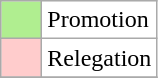<table class="wikitable">
<tr>
<td bgcolor="#B0EE90" width="20"></td>
<td bgcolor="#ffffff" align="left">Promotion</td>
</tr>
<tr>
<td bgcolor="#FFCCCC" width="20"></td>
<td bgcolor="#ffffff" align="left">Relegation</td>
</tr>
<tr>
</tr>
</table>
